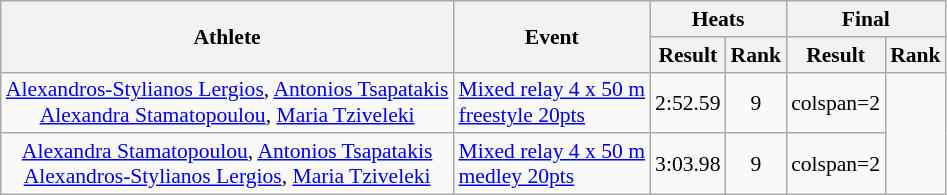<table class=wikitable style="font-size:90%">
<tr>
<th rowspan="2">Athlete</th>
<th rowspan="2">Event</th>
<th colspan="2">Heats</th>
<th colspan="2">Final</th>
</tr>
<tr>
<th>Result</th>
<th>Rank</th>
<th>Result</th>
<th>Rank</th>
</tr>
<tr align=center>
<td><a href='#'>Alexandros-Stylianos Lergios</a>, <a href='#'>Antonios Tsapatakis</a> <br> <a href='#'>Alexandra Stamatopoulou</a>, <a href='#'>Maria Tziveleki</a></td>
<td align=left><a href='#'>Mixed relay 4 x 50 m <br> freestyle 20pts</a></td>
<td>2:52.59</td>
<td>9</td>
<td>colspan=2 </td>
</tr>
<tr align=center>
<td><a href='#'>Alexandra Stamatopoulou</a>, <a href='#'>Antonios Tsapatakis</a> <br> <a href='#'>Alexandros-Stylianos Lergios</a>, <a href='#'>Maria Tziveleki</a></td>
<td align=left><a href='#'>Mixed relay 4 x 50 m <br> medley 20pts</a></td>
<td>3:03.98</td>
<td>9</td>
<td>colspan=2 </td>
</tr>
</table>
